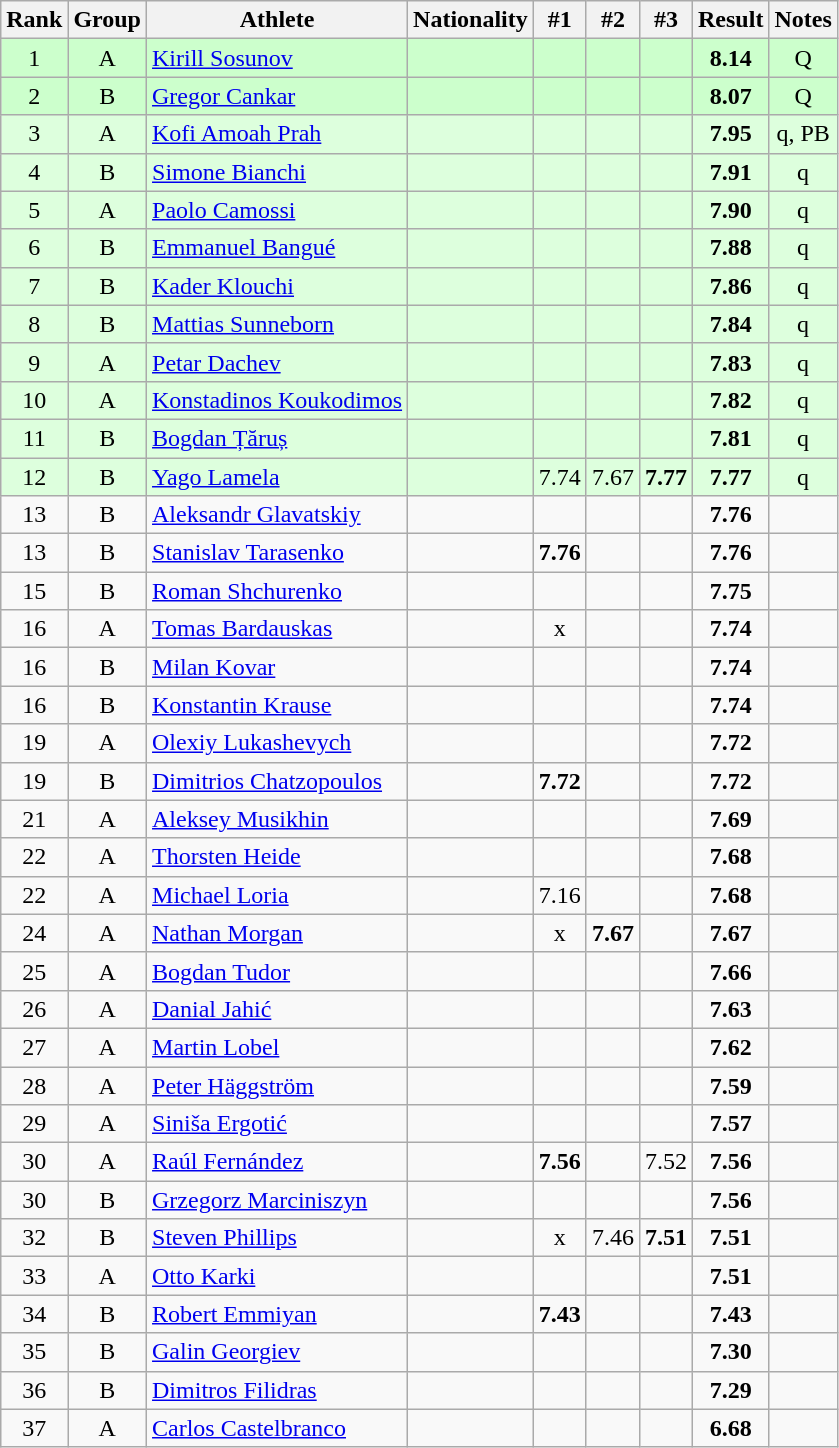<table class="wikitable sortable" style="text-align:center">
<tr>
<th>Rank</th>
<th>Group</th>
<th>Athlete</th>
<th>Nationality</th>
<th>#1</th>
<th>#2</th>
<th>#3</th>
<th>Result</th>
<th>Notes</th>
</tr>
<tr bgcolor=ccffcc>
<td>1</td>
<td>A</td>
<td align="left"><a href='#'>Kirill Sosunov</a></td>
<td align=left></td>
<td></td>
<td></td>
<td></td>
<td><strong>8.14</strong></td>
<td>Q</td>
</tr>
<tr bgcolor=ccffcc>
<td>2</td>
<td>B</td>
<td align="left"><a href='#'>Gregor Cankar</a></td>
<td align=left></td>
<td></td>
<td></td>
<td></td>
<td><strong>8.07</strong></td>
<td>Q</td>
</tr>
<tr bgcolor=ddffdd>
<td>3</td>
<td>A</td>
<td align="left"><a href='#'>Kofi Amoah Prah</a></td>
<td align=left></td>
<td></td>
<td></td>
<td></td>
<td><strong>7.95</strong></td>
<td>q, PB</td>
</tr>
<tr bgcolor=ddffdd>
<td>4</td>
<td>B</td>
<td align="left"><a href='#'>Simone Bianchi</a></td>
<td align=left></td>
<td></td>
<td></td>
<td></td>
<td><strong>7.91</strong></td>
<td>q</td>
</tr>
<tr bgcolor=ddffdd>
<td>5</td>
<td>A</td>
<td align="left"><a href='#'>Paolo Camossi</a></td>
<td align=left></td>
<td></td>
<td></td>
<td></td>
<td><strong>7.90</strong></td>
<td>q</td>
</tr>
<tr bgcolor=ddffdd>
<td>6</td>
<td>B</td>
<td align="left"><a href='#'>Emmanuel Bangué</a></td>
<td align=left></td>
<td></td>
<td></td>
<td></td>
<td><strong>7.88</strong></td>
<td>q</td>
</tr>
<tr bgcolor=ddffdd>
<td>7</td>
<td>B</td>
<td align="left"><a href='#'>Kader Klouchi</a></td>
<td align=left></td>
<td></td>
<td></td>
<td></td>
<td><strong>7.86</strong></td>
<td>q</td>
</tr>
<tr bgcolor=ddffdd>
<td>8</td>
<td>B</td>
<td align="left"><a href='#'>Mattias Sunneborn</a></td>
<td align=left></td>
<td></td>
<td></td>
<td></td>
<td><strong>7.84</strong></td>
<td>q</td>
</tr>
<tr bgcolor=ddffdd>
<td>9</td>
<td>A</td>
<td align="left"><a href='#'>Petar Dachev</a></td>
<td align=left></td>
<td></td>
<td></td>
<td></td>
<td><strong>7.83</strong></td>
<td>q</td>
</tr>
<tr bgcolor=ddffdd>
<td>10</td>
<td>A</td>
<td align="left"><a href='#'>Konstadinos Koukodimos</a></td>
<td align=left></td>
<td></td>
<td></td>
<td></td>
<td><strong>7.82</strong></td>
<td>q</td>
</tr>
<tr bgcolor=ddffdd>
<td>11</td>
<td>B</td>
<td align="left"><a href='#'>Bogdan Țăruș</a></td>
<td align=left></td>
<td></td>
<td></td>
<td></td>
<td><strong>7.81</strong></td>
<td>q</td>
</tr>
<tr bgcolor=ddffdd>
<td>12</td>
<td>B</td>
<td align="left"><a href='#'>Yago Lamela</a></td>
<td align=left></td>
<td>7.74</td>
<td>7.67</td>
<td><strong>7.77</strong></td>
<td><strong>7.77</strong></td>
<td>q</td>
</tr>
<tr>
<td>13</td>
<td>B</td>
<td align="left"><a href='#'>Aleksandr Glavatskiy</a></td>
<td align=left></td>
<td></td>
<td></td>
<td></td>
<td><strong>7.76</strong></td>
<td></td>
</tr>
<tr>
<td>13</td>
<td>B</td>
<td align="left"><a href='#'>Stanislav Tarasenko</a></td>
<td align=left></td>
<td><strong>7.76</strong></td>
<td></td>
<td></td>
<td><strong>7.76</strong></td>
<td></td>
</tr>
<tr>
<td>15</td>
<td>B</td>
<td align="left"><a href='#'>Roman Shchurenko</a></td>
<td align=left></td>
<td></td>
<td></td>
<td></td>
<td><strong>7.75</strong></td>
<td></td>
</tr>
<tr>
<td>16</td>
<td>A</td>
<td align="left"><a href='#'>Tomas Bardauskas</a></td>
<td align=left></td>
<td>x</td>
<td></td>
<td></td>
<td><strong>7.74</strong></td>
<td></td>
</tr>
<tr>
<td>16</td>
<td>B</td>
<td align="left"><a href='#'>Milan Kovar</a></td>
<td align=left></td>
<td></td>
<td></td>
<td></td>
<td><strong>7.74</strong></td>
<td></td>
</tr>
<tr>
<td>16</td>
<td>B</td>
<td align="left"><a href='#'>Konstantin Krause</a></td>
<td align=left></td>
<td></td>
<td></td>
<td></td>
<td><strong>7.74</strong></td>
<td></td>
</tr>
<tr>
<td>19</td>
<td>A</td>
<td align="left"><a href='#'>Olexiy Lukashevych</a></td>
<td align=left></td>
<td></td>
<td></td>
<td></td>
<td><strong>7.72</strong></td>
<td></td>
</tr>
<tr>
<td>19</td>
<td>B</td>
<td align="left"><a href='#'>Dimitrios Chatzopoulos</a></td>
<td align=left></td>
<td><strong>7.72</strong></td>
<td></td>
<td></td>
<td><strong>7.72</strong></td>
<td></td>
</tr>
<tr>
<td>21</td>
<td>A</td>
<td align="left"><a href='#'>Aleksey Musikhin</a></td>
<td align=left></td>
<td></td>
<td></td>
<td></td>
<td><strong>7.69</strong></td>
<td></td>
</tr>
<tr>
<td>22</td>
<td>A</td>
<td align="left"><a href='#'>Thorsten Heide</a></td>
<td align=left></td>
<td></td>
<td></td>
<td></td>
<td><strong>7.68</strong></td>
<td></td>
</tr>
<tr>
<td>22</td>
<td>A</td>
<td align="left"><a href='#'>Michael Loria</a></td>
<td align=left></td>
<td>7.16</td>
<td></td>
<td></td>
<td><strong>7.68</strong></td>
<td></td>
</tr>
<tr>
<td>24</td>
<td>A</td>
<td align="left"><a href='#'>Nathan Morgan</a></td>
<td align=left></td>
<td>x</td>
<td><strong>7.67</strong></td>
<td></td>
<td><strong>7.67</strong></td>
<td></td>
</tr>
<tr>
<td>25</td>
<td>A</td>
<td align="left"><a href='#'>Bogdan Tudor</a></td>
<td align=left></td>
<td></td>
<td></td>
<td></td>
<td><strong>7.66</strong></td>
<td></td>
</tr>
<tr>
<td>26</td>
<td>A</td>
<td align="left"><a href='#'>Danial Jahić</a></td>
<td align=left></td>
<td></td>
<td></td>
<td></td>
<td><strong>7.63</strong></td>
<td></td>
</tr>
<tr>
<td>27</td>
<td>A</td>
<td align="left"><a href='#'>Martin Lobel</a></td>
<td align=left></td>
<td></td>
<td></td>
<td></td>
<td><strong>7.62</strong></td>
<td></td>
</tr>
<tr>
<td>28</td>
<td>A</td>
<td align="left"><a href='#'>Peter Häggström</a></td>
<td align=left></td>
<td></td>
<td></td>
<td></td>
<td><strong>7.59</strong></td>
<td></td>
</tr>
<tr>
<td>29</td>
<td>A</td>
<td align="left"><a href='#'>Siniša Ergotić</a></td>
<td align=left></td>
<td></td>
<td></td>
<td></td>
<td><strong>7.57</strong></td>
<td></td>
</tr>
<tr>
<td>30</td>
<td>A</td>
<td align="left"><a href='#'>Raúl Fernández</a></td>
<td align=left></td>
<td><strong>7.56</strong></td>
<td></td>
<td>7.52</td>
<td><strong>7.56</strong></td>
<td></td>
</tr>
<tr>
<td>30</td>
<td>B</td>
<td align="left"><a href='#'>Grzegorz Marciniszyn</a></td>
<td align=left></td>
<td></td>
<td></td>
<td></td>
<td><strong>7.56</strong></td>
<td></td>
</tr>
<tr>
<td>32</td>
<td>B</td>
<td align="left"><a href='#'>Steven Phillips</a></td>
<td align=left></td>
<td>x</td>
<td>7.46</td>
<td><strong>7.51</strong></td>
<td><strong>7.51</strong></td>
<td></td>
</tr>
<tr>
<td>33</td>
<td>A</td>
<td align="left"><a href='#'>Otto Karki</a></td>
<td align=left></td>
<td></td>
<td></td>
<td></td>
<td><strong>7.51</strong></td>
<td></td>
</tr>
<tr>
<td>34</td>
<td>B</td>
<td align="left"><a href='#'>Robert Emmiyan</a></td>
<td align=left></td>
<td><strong>7.43</strong></td>
<td></td>
<td></td>
<td><strong>7.43</strong></td>
<td></td>
</tr>
<tr>
<td>35</td>
<td>B</td>
<td align="left"><a href='#'>Galin Georgiev</a></td>
<td align=left></td>
<td></td>
<td></td>
<td></td>
<td><strong>7.30</strong></td>
<td></td>
</tr>
<tr>
<td>36</td>
<td>B</td>
<td align="left"><a href='#'>Dimitros Filidras</a></td>
<td align=left></td>
<td></td>
<td></td>
<td></td>
<td><strong>7.29</strong></td>
<td></td>
</tr>
<tr>
<td>37</td>
<td>A</td>
<td align="left"><a href='#'>Carlos Castelbranco</a></td>
<td align=left></td>
<td></td>
<td></td>
<td></td>
<td><strong>6.68</strong></td>
<td></td>
</tr>
</table>
